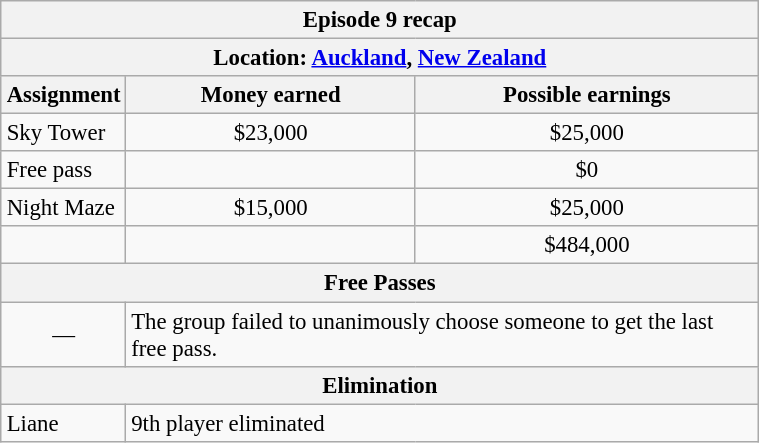<table class="wikitable" style="font-size: 95%; margin: 10px" align="right" width="40%">
<tr>
<th colspan=3>Episode 9 recap</th>
</tr>
<tr>
<th colspan=3>Location: <a href='#'>Auckland</a>, <a href='#'>New Zealand</a></th>
</tr>
<tr>
<th>Assignment</th>
<th>Money earned</th>
<th>Possible earnings</th>
</tr>
<tr>
<td>Sky Tower</td>
<td align="center">$23,000</td>
<td align="center">$25,000</td>
</tr>
<tr>
<td>Free pass</td>
<td align="center"></td>
<td align="center">$0</td>
</tr>
<tr>
<td>Night Maze</td>
<td align="center">$15,000</td>
<td align="center">$25,000</td>
</tr>
<tr>
<td><strong></strong></td>
<td align="center"><strong></strong></td>
<td align="center">$484,000</td>
</tr>
<tr>
<th colspan=3>Free Passes</th>
</tr>
<tr>
<td align="center">—</td>
<td colspan=2>The group failed to unanimously choose someone to get the last free pass.</td>
</tr>
<tr>
<th colspan=3>Elimination</th>
</tr>
<tr>
<td>Liane</td>
<td colspan=2>9th player eliminated</td>
</tr>
</table>
